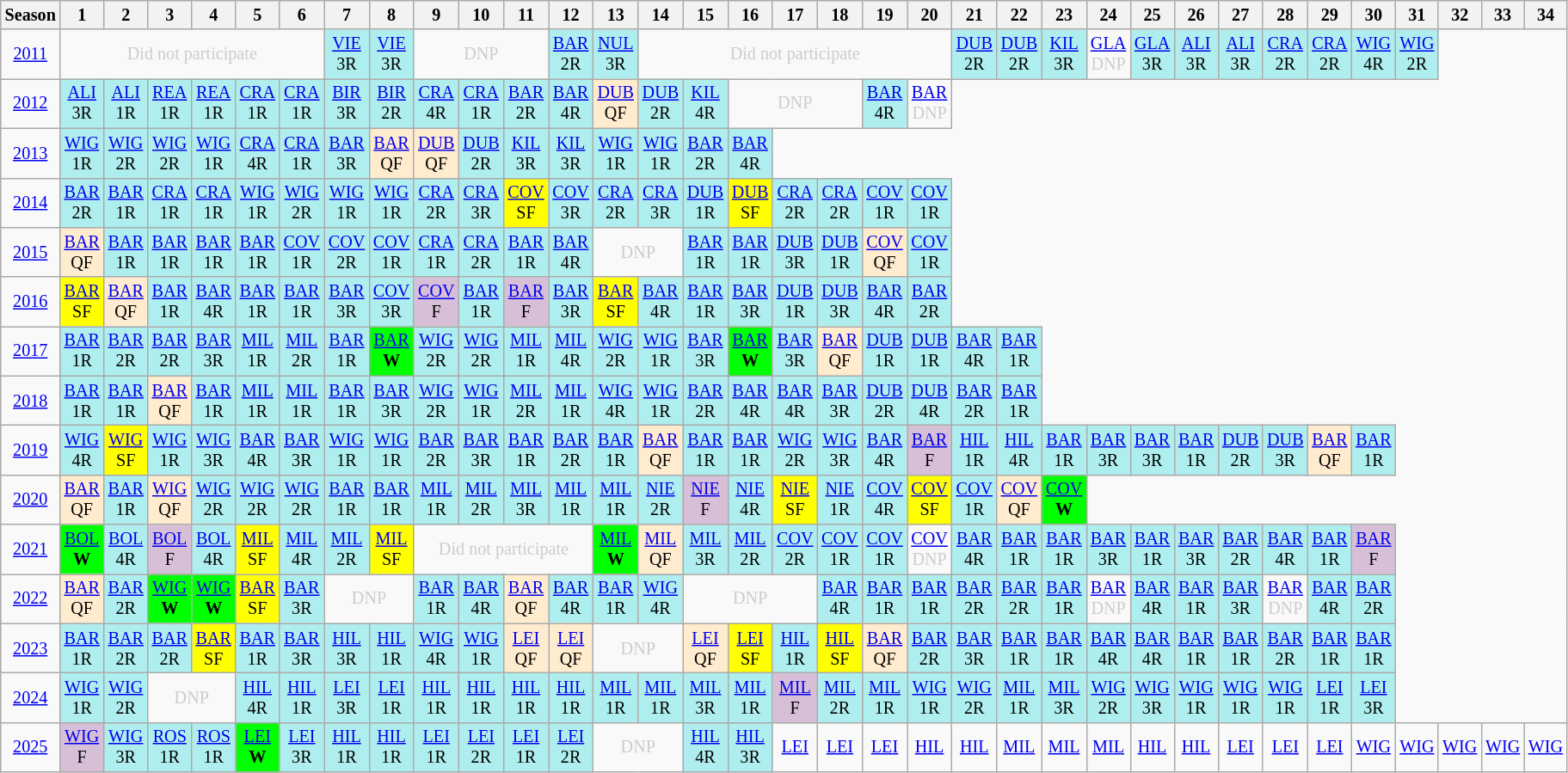<table class="wikitable" style="width:28%; margin:0; font-size:84%">
<tr>
<th>Season</th>
<th>1</th>
<th>2</th>
<th>3</th>
<th>4</th>
<th>5</th>
<th>6</th>
<th>7</th>
<th>8</th>
<th>9</th>
<th>10</th>
<th>11</th>
<th>12</th>
<th>13</th>
<th>14</th>
<th>15</th>
<th>16</th>
<th>17</th>
<th>18</th>
<th>19</th>
<th>20</th>
<th>21</th>
<th>22</th>
<th>23</th>
<th>24</th>
<th>25</th>
<th>26</th>
<th>27</th>
<th>28</th>
<th>29</th>
<th>30</th>
<th>31</th>
<th>32</th>
<th>33</th>
<th>34</th>
</tr>
<tr>
<td style="text-align:center; "background:#efefef;"><a href='#'>2011</a></td>
<td colspan="6" style="text-align:center; color:#ccc;">Did not participate</td>
<td style="text-align:center; background:#afeeee;"><a href='#'>VIE</a><br>3R</td>
<td style="text-align:center; background:#afeeee;"><a href='#'>VIE</a><br>3R</td>
<td colspan="3" style="text-align:center; color:#ccc;">DNP</td>
<td style="text-align:center; background:#afeeee;"><a href='#'>BAR</a><br>2R</td>
<td style="text-align:center; background:#afeeee;"><a href='#'>NUL</a><br>3R</td>
<td colspan="7" style="text-align:center; color:#ccc;">Did not participate</td>
<td style="text-align:center; background:#afeeee;"><a href='#'>DUB</a><br>2R</td>
<td style="text-align:center; background:#afeeee;"><a href='#'>DUB</a><br>2R</td>
<td style="text-align:center; background:#afeeee;"><a href='#'>KIL</a><br>3R</td>
<td style="text-align:center; color:#ccc;"><a href='#'>GLA</a><br>DNP</td>
<td style="text-align:center; background:#afeeee;"><a href='#'>GLA</a><br>3R</td>
<td style="text-align:center; background:#afeeee;"><a href='#'>ALI</a><br>3R</td>
<td style="text-align:center; background:#afeeee;"><a href='#'>ALI</a><br>3R</td>
<td style="text-align:center; background:#afeeee;"><a href='#'>CRA</a><br>2R</td>
<td style="text-align:center; background:#afeeee;"><a href='#'>CRA</a><br>2R</td>
<td style="text-align:center; background:#afeeee;"><a href='#'>WIG</a><br>4R</td>
<td style="text-align:center; background:#afeeee;"><a href='#'>WIG</a><br>2R</td>
</tr>
<tr>
<td style="text-align:center;"background:#efefef;"><a href='#'>2012</a></td>
<td style="text-align:center; background:#afeeee"><a href='#'>ALI</a><br>3R</td>
<td style="text-align:center; background:#afeeee"><a href='#'>ALI</a><br>1R</td>
<td style="text-align:center; background:#afeeee;"><a href='#'>REA</a><br>1R</td>
<td style="text-align:center; background:#afeeee;"><a href='#'>REA</a><br>1R</td>
<td style="text-align:center; background:#afeeee;"><a href='#'>CRA</a><br>1R</td>
<td style="text-align:center; background:#afeeee;"><a href='#'>CRA</a><br>1R</td>
<td style="text-align:center; background:#afeeee;"><a href='#'>BIR</a><br>3R</td>
<td style="text-align:center; background:#afeeee;"><a href='#'>BIR</a><br>2R</td>
<td style="text-align:center; background:#afeeee;"><a href='#'>CRA</a><br>4R</td>
<td style="text-align:center; background:#afeeee;"><a href='#'>CRA</a><br>1R</td>
<td style="text-align:center; background:#afeeee;"><a href='#'>BAR</a><br>2R</td>
<td style="text-align:center; background:#afeeee;"><a href='#'>BAR</a><br>4R</td>
<td style="text-align:center; background:#ffebcd;"><a href='#'>DUB</a><br>QF</td>
<td style="text-align:center; background:#afeeee;"><a href='#'>DUB</a><br>2R</td>
<td style="text-align:center; background:#afeeee;"><a href='#'>KIL</a><br>4R</td>
<td colspan="3" style="text-align:center; color:#ccc;">DNP</td>
<td style="text-align:center; background:#afeeee;"><a href='#'>BAR</a><br>4R</td>
<td style="text-align:center; color:#ccc;"><a href='#'>BAR</a><br>DNP</td>
</tr>
<tr>
<td style="text-align:center;"background:#efefef;"><a href='#'>2013</a></td>
<td style="text-align:center; background:#afeeee;"><a href='#'>WIG</a><br>1R</td>
<td style="text-align:center; background:#afeeee;"><a href='#'>WIG</a><br>2R</td>
<td style="text-align:center; background:#afeeee;"><a href='#'>WIG</a><br>2R</td>
<td style="text-align:center; background:#afeeee;"><a href='#'>WIG</a><br>1R</td>
<td style="text-align:center; background:#afeeee;"><a href='#'>CRA</a><br>4R</td>
<td style="text-align:center; background:#afeeee;"><a href='#'>CRA</a><br>1R</td>
<td style="text-align:center; background:#afeeee;"><a href='#'>BAR</a><br>3R</td>
<td style="text-align:center; background:#ffebcd;"><a href='#'>BAR</a><br>QF</td>
<td style="text-align:center; background:#ffebcd;"><a href='#'>DUB</a><br>QF</td>
<td style="text-align:center; background:#afeeee"><a href='#'>DUB</a><br>2R</td>
<td style="text-align:center; background:#afeeee;"><a href='#'>KIL</a><br>3R</td>
<td style="text-align:center; background:#afeeee;"><a href='#'>KIL</a><br>3R</td>
<td style="text-align:center; background:#afeeee;"><a href='#'>WIG</a><br>1R</td>
<td style="text-align:center; background:#afeeee"><a href='#'>WIG</a><br>1R</td>
<td style="text-align:center; background:#afeeee;"><a href='#'>BAR</a><br>2R</td>
<td style="text-align:center; background:#afeeee;"><a href='#'>BAR</a><br>4R</td>
</tr>
<tr>
<td style="text-align:center;"background:#efefef;"><a href='#'>2014</a></td>
<td style="text-align:center; background:#afeeee"><a href='#'>BAR</a><br>2R</td>
<td style="text-align:center; background:#afeeee;"><a href='#'>BAR</a><br>1R</td>
<td style="text-align:center; background:#afeeee;"><a href='#'>CRA</a><br>1R</td>
<td style="text-align:center; background:#afeeee;"><a href='#'>CRA</a><br>1R</td>
<td style="text-align:center; background:#afeeee;"><a href='#'>WIG</a><br>1R</td>
<td style="text-align:center; background:#afeeee;"><a href='#'>WIG</a><br>2R</td>
<td style="text-align:center; background:#afeeee;"><a href='#'>WIG</a><br>1R</td>
<td style="text-align:center; background:#afeeee"><a href='#'>WIG</a><br>1R</td>
<td style="text-align:center; background:#afeeee;"><a href='#'>CRA</a><br>2R</td>
<td style="text-align:center; background:#afeeee;"><a href='#'>CRA</a><br>3R</td>
<td style="text-align:center; background:yellow;"><a href='#'>COV</a><br>SF</td>
<td style="text-align:center; background:#afeeee;"><a href='#'>COV</a><br>3R</td>
<td style="text-align:center; background:#afeeee;"><a href='#'>CRA</a><br>2R</td>
<td style="text-align:center; background:#afeeee;"><a href='#'>CRA</a><br>3R</td>
<td style="text-align:center; background:#afeeee"><a href='#'>DUB</a><br>1R</td>
<td style="text-align:center; background:yellow;"><a href='#'>DUB</a><br>SF</td>
<td style="text-align:center; background:#afeeee;"><a href='#'>CRA</a><br>2R</td>
<td style="text-align:center; background:#afeeee;"><a href='#'>CRA</a><br>2R</td>
<td style="text-align:center; background:#afeeee;"><a href='#'>COV</a><br>1R</td>
<td style="text-align:center; background:#afeeee;"><a href='#'>COV</a><br>1R</td>
</tr>
<tr>
<td style="text-align:center;"background:#efefef;"><a href='#'>2015</a></td>
<td style="text-align:center; background:#ffebcd;"><a href='#'>BAR</a><br>QF</td>
<td style="text-align:center; background:#afeeee"><a href='#'>BAR</a><br>1R</td>
<td style="text-align:center; background:#afeeee;"><a href='#'>BAR</a><br>1R</td>
<td style="text-align:center; background:#afeeee;"><a href='#'>BAR</a><br>1R</td>
<td style="text-align:center; background:#afeeee;"><a href='#'>BAR</a><br>1R</td>
<td style="text-align:center; background:#afeeee;"><a href='#'>COV</a><br>1R</td>
<td style="text-align:center; background:#afeeee;"><a href='#'>COV</a><br>2R</td>
<td style="text-align:center; background:#afeeee;"><a href='#'>COV</a><br>1R</td>
<td style="text-align:center; background:#afeeee;"><a href='#'>CRA</a><br>1R</td>
<td style="text-align:center; background:#afeeee"><a href='#'>CRA</a><br>2R</td>
<td style="text-align:center; background:#afeeee;"><a href='#'>BAR</a><br>1R</td>
<td style="text-align:center; background:#afeeee;"><a href='#'>BAR</a><br>4R</td>
<td colspan="2" style="text-align:center; color:#ccc;">DNP</td>
<td style="text-align:center; background:#afeeee;"><a href='#'>BAR</a><br>1R</td>
<td style="text-align:center; background:#afeeee;"><a href='#'>BAR</a><br>1R</td>
<td style="text-align:center; background:#afeeee;"><a href='#'>DUB</a><br>3R</td>
<td style="text-align:center; background:#afeeee;"><a href='#'>DUB</a><br>1R</td>
<td style="text-align:center; background:#ffebcd;"><a href='#'>COV</a><br>QF</td>
<td style="text-align:center; background:#afeeee;"><a href='#'>COV</a><br>1R</td>
</tr>
<tr>
<td style="text-align:center;"background:#efefef;"><a href='#'>2016</a></td>
<td style="text-align:center; background:yellow;"><a href='#'>BAR</a><br>SF</td>
<td style="text-align:center; background:#ffebcd;"><a href='#'>BAR</a><br>QF</td>
<td style="text-align:center; background:#afeeee;"><a href='#'>BAR</a><br>1R</td>
<td style="text-align:center; background:#afeeee;"><a href='#'>BAR</a><br>4R</td>
<td style="text-align:center; background:#afeeee;"><a href='#'>BAR</a><br>1R</td>
<td style="text-align:center; background:#afeeee;"><a href='#'>BAR</a><br>1R</td>
<td style="text-align:center; background:#afeeee;"><a href='#'>BAR</a><br>3R</td>
<td style="text-align:center; background:#afeeee;"><a href='#'>COV</a><br>3R</td>
<td style="text-align:center; background:thistle;"><a href='#'>COV</a><br>F</td>
<td style="text-align:center; background:#afeeee;"><a href='#'>BAR</a><br>1R</td>
<td style="text-align:center; background:thistle;"><a href='#'>BAR</a><br>F</td>
<td style="text-align:center; background:#afeeee;"><a href='#'>BAR</a><br>3R</td>
<td style="text-align:center; background:yellow;"><a href='#'>BAR</a><br>SF</td>
<td style="text-align:center; background:#afeeee;"><a href='#'>BAR</a><br>4R</td>
<td style="text-align:center; background:#afeeee;"><a href='#'>BAR</a><br>1R</td>
<td style="text-align:center; background:#afeeee;"><a href='#'>BAR</a><br>3R</td>
<td style="text-align:center; background:#afeeee;"><a href='#'>DUB</a><br>1R</td>
<td style="text-align:center; background:#afeeee;"><a href='#'>DUB</a><br>3R</td>
<td style="text-align:center; background:#afeeee;"><a href='#'>BAR</a><br>4R</td>
<td style="text-align:center; background:#afeeee;"><a href='#'>BAR</a><br>2R</td>
</tr>
<tr>
<td style="text-align:center;"background:#efefef;"><a href='#'>2017</a></td>
<td style="text-align:center; background:#afeeee;"><a href='#'>BAR</a><br>1R</td>
<td style="text-align:center; background:#afeeee;"><a href='#'>BAR</a><br>2R</td>
<td style="text-align:center; background:#afeeee;"><a href='#'>BAR</a><br>2R</td>
<td style="text-align:center; background:#afeeee;"><a href='#'>BAR</a><br>3R</td>
<td style="text-align:center; background:#afeeee;"><a href='#'>MIL</a><br>1R</td>
<td style="text-align:center; background:#afeeee;"><a href='#'>MIL</a><br>2R</td>
<td style="text-align:center; background:#afeeee;"><a href='#'>BAR</a><br>1R</td>
<td style="text-align:center; background:lime;"><a href='#'>BAR</a><br><strong>W</strong></td>
<td style="text-align:center; background:#afeeee;"><a href='#'>WIG</a><br>2R</td>
<td style="text-align:center; background:#afeeee;"><a href='#'>WIG</a><br>2R</td>
<td style="text-align:center; background:#afeeee;"><a href='#'>MIL</a><br>1R</td>
<td style="text-align:center; background:#afeeee;"><a href='#'>MIL</a><br>4R</td>
<td style="text-align:center; background:#afeeee;"><a href='#'>WIG</a><br>2R</td>
<td style="text-align:center; background:#afeeee;"><a href='#'>WIG</a><br>1R</td>
<td style="text-align:center; background:#afeeee;"><a href='#'>BAR</a><br>3R</td>
<td style="text-align:center; background:lime;"><a href='#'>BAR</a><br><strong>W</strong></td>
<td style="text-align:center; background:#afeeee;"><a href='#'>BAR</a><br>3R</td>
<td style="text-align:center; background:#ffebcd;"><a href='#'>BAR</a><br>QF</td>
<td style="text-align:center; background:#afeeee;"><a href='#'>DUB</a><br>1R</td>
<td style="text-align:center; background:#afeeee;"><a href='#'>DUB</a><br>1R</td>
<td style="text-align:center; background:#afeeee;"><a href='#'>BAR</a><br>4R</td>
<td style="text-align:center; background:#afeeee;"><a href='#'>BAR</a><br>1R</td>
</tr>
<tr>
<td style="text-align:center;"background:#efefef;"><a href='#'>2018</a></td>
<td style="text-align:center; background:#afeeee;"><a href='#'>BAR</a><br>1R</td>
<td style="text-align:center; background:#afeeee;"><a href='#'>BAR</a><br>1R</td>
<td style="text-align:center; background:#ffebcd;"><a href='#'>BAR</a><br>QF</td>
<td style="text-align:center; background:#afeeee;"><a href='#'>BAR</a><br>1R</td>
<td style="text-align:center; background:#afeeee;"><a href='#'>MIL</a><br>1R</td>
<td style="text-align:center; background:#afeeee;"><a href='#'>MIL</a><br>1R</td>
<td style="text-align:center; background:#afeeee;"><a href='#'>BAR</a><br>1R</td>
<td style="text-align:center; background:#afeeee;"><a href='#'>BAR</a><br>3R</td>
<td style="text-align:center; background:#afeeee;"><a href='#'>WIG</a><br>2R</td>
<td style="text-align:center; background:#afeeee;"><a href='#'>WIG</a><br>1R</td>
<td style="text-align:center; background:#afeeee;"><a href='#'>MIL</a><br>2R</td>
<td style="text-align:center; background:#afeeee;"><a href='#'>MIL</a><br>1R</td>
<td style="text-align:center; background:#afeeee;"><a href='#'>WIG</a><br>4R</td>
<td style="text-align:center; background:#afeeee;"><a href='#'>WIG</a><br>1R</td>
<td style="text-align:center; background:#afeeee;"><a href='#'>BAR</a><br>2R</td>
<td style="text-align:center; background:#afeeee;"><a href='#'>BAR</a><br>4R</td>
<td style="text-align:center; background:#afeeee;"><a href='#'>BAR</a><br>4R</td>
<td style="text-align:center; background:#afeeee;"><a href='#'>BAR</a><br>3R</td>
<td style="text-align:center; background:#afeeee;"><a href='#'>DUB</a><br>2R</td>
<td style="text-align:center; background:#afeeee;"><a href='#'>DUB</a><br>4R</td>
<td style="text-align:center; background:#afeeee;"><a href='#'>BAR</a><br>2R</td>
<td style="text-align:center; background:#afeeee;"><a href='#'>BAR</a><br>1R</td>
</tr>
<tr>
<td style="text-align:center;"background:#efefef;"><a href='#'>2019</a></td>
<td style="text-align:center; background:#afeeee;"><a href='#'>WIG</a><br>4R</td>
<td style="text-align:center; background:yellow;"><a href='#'>WIG</a><br>SF</td>
<td style="text-align:center; background:#afeeee;"><a href='#'>WIG</a><br>1R</td>
<td style="text-align:center; background:#afeeee;"><a href='#'>WIG</a><br>3R</td>
<td style="text-align:center; background:#afeeee;"><a href='#'>BAR</a><br>4R</td>
<td style="text-align:center; background:#afeeee;"><a href='#'>BAR</a><br>3R</td>
<td style="text-align:center; background:#afeeee;"><a href='#'>WIG</a><br>1R</td>
<td style="text-align:center; background:#afeeee;"><a href='#'>WIG</a><br>1R</td>
<td style="text-align:center; background:#afeeee;"><a href='#'>BAR</a><br>2R</td>
<td style="text-align:center; background:#afeeee;"><a href='#'>BAR</a><br>3R</td>
<td style="text-align:center; background:#afeeee;"><a href='#'>BAR</a><br>1R</td>
<td style="text-align:center; background:#afeeee;"><a href='#'>BAR</a><br>2R</td>
<td style="text-align:center; background:#afeeee;"><a href='#'>BAR</a><br>1R</td>
<td style="text-align:center; background:#ffebcd;"><a href='#'>BAR</a><br>QF</td>
<td style="text-align:center; background:#afeeee;"><a href='#'>BAR</a><br>1R</td>
<td style="text-align:center; background:#afeeee;"><a href='#'>BAR</a><br>1R</td>
<td style="text-align:center; background:#afeeee;"><a href='#'>WIG</a><br>2R</td>
<td style="text-align:center; background:#afeeee;"><a href='#'>WIG</a><br>3R</td>
<td style="text-align:center; background:#afeeee;"><a href='#'>BAR</a><br>4R</td>
<td style="text-align:center; background:thistle;"><a href='#'>BAR</a><br>F</td>
<td style="text-align:center; background:#afeeee;"><a href='#'>HIL</a><br>1R</td>
<td style="text-align:center; background:#afeeee;"><a href='#'>HIL</a><br>4R</td>
<td style="text-align:center; background:#afeeee;"><a href='#'>BAR</a><br>1R</td>
<td style="text-align:center; background:#afeeee;"><a href='#'>BAR</a><br>3R</td>
<td style="text-align:center; background:#afeeee;"><a href='#'>BAR</a><br>3R</td>
<td style="text-align:center; background:#afeeee;"><a href='#'>BAR</a><br>1R</td>
<td style="text-align:center; background:#afeeee;"><a href='#'>DUB</a><br>2R</td>
<td style="text-align:center; background:#afeeee;"><a href='#'>DUB</a><br>3R</td>
<td style="text-align:center; background:#ffebcd;"><a href='#'>BAR</a><br>QF</td>
<td style="text-align:center; background:#afeeee;"><a href='#'>BAR</a><br>1R</td>
</tr>
<tr>
<td style="text-align:center;"background:#efefef;"><a href='#'>2020</a></td>
<td style="text-align:center; background:#ffebcd;"><a href='#'>BAR</a><br>QF</td>
<td style="text-align:center; background:#afeeee;"><a href='#'>BAR</a><br>1R</td>
<td style="text-align:center; background:#ffebcd;"><a href='#'>WIG</a><br>QF</td>
<td style="text-align:center; background:#afeeee;"><a href='#'>WIG</a><br>2R</td>
<td style="text-align:center; background:#afeeee;"><a href='#'>WIG</a><br>2R</td>
<td style="text-align:center; background:#afeeee;"><a href='#'>WIG</a><br>2R</td>
<td style="text-align:center; background:#afeeee;"><a href='#'>BAR</a><br>1R</td>
<td style="text-align:center; background:#afeeee;"><a href='#'>BAR</a><br>1R</td>
<td style="text-align:center; background:#afeeee;"><a href='#'>MIL</a><br>1R</td>
<td style="text-align:center; background:#afeeee;"><a href='#'>MIL</a><br>2R</td>
<td style="text-align:center; background:#afeeee;"><a href='#'>MIL</a><br>3R</td>
<td style="text-align:center; background:#afeeee;"><a href='#'>MIL</a><br>1R</td>
<td style="text-align:center; background:#afeeee;"><a href='#'>MIL</a><br>1R</td>
<td style="text-align:center; background:#afeeee;"><a href='#'>NIE</a><br>2R</td>
<td style="text-align:center; background:thistle;"><a href='#'>NIE</a><br>F</td>
<td style="text-align:center; background:#afeeee;"><a href='#'>NIE</a><br>4R</td>
<td style="text-align:center; background:yellow;"><a href='#'>NIE</a><br>SF</td>
<td style="text-align:center; background:#afeeee;"><a href='#'>NIE</a><br>1R</td>
<td style="text-align:center; background:#afeeee;"><a href='#'>COV</a><br>4R</td>
<td style="text-align:center; background:yellow;"><a href='#'>COV</a><br>SF</td>
<td style="text-align:center; background:#afeeee;"><a href='#'>COV</a><br>1R</td>
<td style="text-align:center; background:#ffebcd;"><a href='#'>COV</a><br>QF</td>
<td style="text-align:center; background:lime;"><a href='#'>COV</a><br><strong>W</strong></td>
</tr>
<tr>
<td style="text-align:center; "background:#efefef;"><a href='#'>2021</a></td>
<td style="text-align:center; background:lime;"><a href='#'>BOL</a><br><strong>W</strong></td>
<td style="text-align:center; background:#afeeee;"><a href='#'>BOL</a><br>4R</td>
<td style="text-align:center; background:thistle;"><a href='#'>BOL</a><br>F</td>
<td style="text-align:center; background:#afeeee;"><a href='#'>BOL</a><br>4R</td>
<td style="text-align:center; background:yellow;"><a href='#'>MIL</a><br>SF</td>
<td style="text-align:center; background:#afeeee;"><a href='#'>MIL</a><br>4R</td>
<td style="text-align:center; background:#afeeee;"><a href='#'>MIL</a><br>2R</td>
<td style="text-align:center; background:yellow;"><a href='#'>MIL</a><br>SF</td>
<td colspan="4" style="text-align:center; color:#ccc;">Did not participate</td>
<td style="text-align:center; background:lime;"><a href='#'>MIL</a><br><strong>W</strong></td>
<td style="text-align:center; background:#ffebcd;"><a href='#'>MIL</a><br>QF</td>
<td style="text-align:center; background:#afeeee;"><a href='#'>MIL</a><br>3R</td>
<td style="text-align:center; background:#afeeee;"><a href='#'>MIL</a><br>2R</td>
<td style="text-align:center; background:#afeeee;"><a href='#'>COV</a><br>2R</td>
<td style="text-align:center; background:#afeeee;"><a href='#'>COV</a><br>1R</td>
<td style="text-align:center; background:#afeeee;"><a href='#'>COV</a><br>1R</td>
<td style="text-align:center; color:#ccc;"><a href='#'>COV</a><br>DNP</td>
<td style="text-align:center; background:#afeeee;"><a href='#'>BAR</a><br>4R</td>
<td style="text-align:center; background:#afeeee;"><a href='#'>BAR</a><br>1R</td>
<td style="text-align:center; background:#afeeee;"><a href='#'>BAR</a><br>1R</td>
<td style="text-align:center; background:#afeeee;"><a href='#'>BAR</a><br>3R</td>
<td style="text-align:center; background:#afeeee;"><a href='#'>BAR</a><br>1R</td>
<td style="text-align:center; background:#afeeee;"><a href='#'>BAR</a><br>3R</td>
<td style="text-align:center; background:#afeeee;"><a href='#'>BAR</a><br>2R</td>
<td style="text-align:center; background:#afeeee;"><a href='#'>BAR</a><br>4R</td>
<td style="text-align:center; background:#afeeee;"><a href='#'>BAR</a><br>1R</td>
<td style="text-align:center; background:thistle;"><a href='#'>BAR</a><br>F</td>
</tr>
<tr>
<td style="text-align:center;"background:#efefef;"><a href='#'>2022</a></td>
<td style="text-align:center; background:#ffebcd;"><a href='#'>BAR</a><br>QF</td>
<td style="text-align:center; background:#afeeee;"><a href='#'>BAR</a><br>2R</td>
<td style="text-align:center; background:lime;"><a href='#'>WIG</a><br><strong>W</strong></td>
<td style="text-align:center; background:lime;"><a href='#'>WIG</a><br><strong>W</strong></td>
<td style="text-align:center; background:yellow;"><a href='#'>BAR</a><br>SF</td>
<td style="text-align:center; background:#afeeee;"><a href='#'>BAR</a><br>3R</td>
<td colspan="2" style="text-align:center; color:#ccc;">DNP</td>
<td style="text-align:center; background:#afeeee;"><a href='#'>BAR</a><br>1R</td>
<td style="text-align:center; background:#afeeee;"><a href='#'>BAR</a><br>4R</td>
<td style="text-align:center; background:#ffebcd;"><a href='#'>BAR</a><br>QF</td>
<td style="text-align:center; background:#afeeee;"><a href='#'>BAR</a><br>4R</td>
<td style="text-align:center; background:#afeeee;"><a href='#'>BAR</a><br>1R</td>
<td style="text-align:center; background:#afeeee;"><a href='#'>WIG</a><br>4R</td>
<td colspan="3" style="text-align:center; color:#ccc;">DNP</td>
<td style="text-align:center; background:#afeeee;"><a href='#'>BAR</a><br>4R</td>
<td style="text-align:center; background:#afeeee;"><a href='#'>BAR</a><br>1R</td>
<td style="text-align:center; background:#afeeee;"><a href='#'>BAR</a><br>1R</td>
<td style="text-align:center; background:#afeeee;"><a href='#'>BAR</a><br>2R</td>
<td style="text-align:center; background:#afeeee;"><a href='#'>BAR</a><br>2R</td>
<td style="text-align:center; background:#afeeee;"><a href='#'>BAR</a><br>1R</td>
<td style="text-align:center; color:#ccc;"><a href='#'>BAR</a><br>DNP</td>
<td style="text-align:center; background:#afeeee;"><a href='#'>BAR</a><br>4R</td>
<td style="text-align:center; background:#afeeee;"><a href='#'>BAR</a><br>1R</td>
<td style="text-align:center; background:#afeeee;"><a href='#'>BAR</a><br>3R</td>
<td style="text-align:center; color:#ccc;"><a href='#'>BAR</a><br>DNP</td>
<td style="text-align:center; background:#afeeee;"><a href='#'>BAR</a><br>4R</td>
<td style="text-align:center; background:#afeeee;"><a href='#'>BAR</a><br>2R</td>
</tr>
<tr>
<td style="text-align:center;"background:#efefef;"><a href='#'>2023</a></td>
<td style="text-align:center; background:#afeeee;"><a href='#'>BAR</a><br>1R</td>
<td style="text-align:center; background:#afeeee;"><a href='#'>BAR</a><br>2R</td>
<td style="text-align:center; background:#afeeee;"><a href='#'>BAR</a><br>2R</td>
<td style="text-align:center; background:yellow;"><a href='#'>BAR</a><br>SF</td>
<td style="text-align:center; background:#afeeee;"><a href='#'>BAR</a><br>1R</td>
<td style="text-align:center; background:#afeeee;"><a href='#'>BAR</a><br>3R</td>
<td style="text-align:center; background:#afeeee;"><a href='#'>HIL</a><br>3R</td>
<td style="text-align:center; background:#afeeee;"><a href='#'>HIL</a><br>1R</td>
<td style="text-align:center; background:#afeeee;"><a href='#'>WIG</a><br>4R</td>
<td style="text-align:center; background:#afeeee;"><a href='#'>WIG</a><br>1R</td>
<td style="text-align:center; background:#ffebcd;"><a href='#'>LEI</a><br>QF</td>
<td style="text-align:center; background:#ffebcd;"><a href='#'>LEI</a><br>QF</td>
<td colspan="2" style="text-align:center; color:#ccc;">DNP</td>
<td style="text-align:center; background:#ffebcd;"><a href='#'>LEI</a><br>QF</td>
<td style="text-align:center; background:yellow;"><a href='#'>LEI</a><br>SF</td>
<td style="text-align:center; background:#afeeee;"><a href='#'>HIL</a><br>1R</td>
<td style="text-align:center; background:yellow;"><a href='#'>HIL</a><br>SF</td>
<td style="text-align:center; background:#ffebcd;"><a href='#'>BAR</a><br>QF</td>
<td style="text-align:center; background:#afeeee;"><a href='#'>BAR</a><br>2R</td>
<td style="text-align:center; background:#afeeee;"><a href='#'>BAR</a><br>3R</td>
<td style="text-align:center; background:#afeeee;"><a href='#'>BAR</a><br>1R</td>
<td style="text-align:center; background:#afeeee;"><a href='#'>BAR</a><br>1R</td>
<td style="text-align:center; background:#afeeee;"><a href='#'>BAR</a><br>4R</td>
<td style="text-align:center; background:#afeeee;"><a href='#'>BAR</a><br>4R</td>
<td style="text-align:center; background:#afeeee;"><a href='#'>BAR</a><br>1R</td>
<td style="text-align:center; background:#afeeee;"><a href='#'>BAR</a><br>1R</td>
<td style="text-align:center; background:#afeeee;"><a href='#'>BAR</a><br>2R</td>
<td style="text-align:center; background:#afeeee;"><a href='#'>BAR</a><br>1R</td>
<td style="text-align:center; background:#afeeee;"><a href='#'>BAR</a><br>1R</td>
</tr>
<tr>
<td style="text-align:center;"background:#efefef;"><a href='#'>2024</a></td>
<td style="text-align:center; background:#afeeee;"><a href='#'>WIG</a><br>1R</td>
<td style="text-align:center; background:#afeeee;"><a href='#'>WIG</a><br>2R</td>
<td colspan="2" style="text-align:center; color:#ccc;">DNP</td>
<td style="text-align:center; background:#afeeee;"><a href='#'>HIL</a><br>4R</td>
<td style="text-align:center; background:#afeeee;"><a href='#'>HIL</a><br>1R</td>
<td style="text-align:center; background:#afeeee;"><a href='#'>LEI</a><br>3R</td>
<td style="text-align:center; background:#afeeee;"><a href='#'>LEI</a><br>1R</td>
<td style="text-align:center; background:#afeeee;"><a href='#'>HIL</a><br>1R</td>
<td style="text-align:center; background:#afeeee;"><a href='#'>HIL</a><br>1R</td>
<td style="text-align:center; background:#afeeee;"><a href='#'>HIL</a><br>1R</td>
<td style="text-align:center; background:#afeeee;"><a href='#'>HIL</a><br>1R</td>
<td style="text-align:center; background:#afeeee;"><a href='#'>MIL</a><br>1R</td>
<td style="text-align:center; background:#afeeee;"><a href='#'>MIL</a><br>1R</td>
<td style="text-align:center; background:#afeeee;"><a href='#'>MIL</a><br>3R</td>
<td style="text-align:center; background:#afeeee;"><a href='#'>MIL</a><br>1R</td>
<td style="text-align:center; background:thistle;"><a href='#'>MIL</a><br>F</td>
<td style="text-align:center; background:#afeeee;"><a href='#'>MIL</a><br>2R</td>
<td style="text-align:center; background:#afeeee;"><a href='#'>MIL</a><br>1R</td>
<td style="text-align:center; background:#afeeee;"><a href='#'>WIG</a><br>1R</td>
<td style="text-align:center; background:#afeeee;"><a href='#'>WIG</a><br>2R</td>
<td style="text-align:center; background:#afeeee;"><a href='#'>MIL</a><br>1R</td>
<td style="text-align:center; background:#afeeee;"><a href='#'>MIL</a><br>3R</td>
<td style="text-align:center; background:#afeeee;"><a href='#'>WIG</a><br>2R</td>
<td style="text-align:center; background:#afeeee;"><a href='#'>WIG</a><br>3R</td>
<td style="text-align:center; background:#afeeee;"><a href='#'>WIG</a><br>1R</td>
<td style="text-align:center; background:#afeeee;"><a href='#'>WIG</a><br>1R</td>
<td style="text-align:center; background:#afeeee;"><a href='#'>WIG</a><br>1R</td>
<td style="text-align:center; background:#afeeee;"><a href='#'>LEI</a><br>1R</td>
<td style="text-align:center; background:#afeeee;"><a href='#'>LEI</a><br>3R</td>
</tr>
<tr>
<td style="text-align:center;"background:#efefef;"><a href='#'>2025</a></td>
<td style="text-align:center; background:thistle;"><a href='#'>WIG</a><br>F</td>
<td style="text-align:center; background:#afeeee;"><a href='#'>WIG</a><br>3R</td>
<td style="text-align:center; background:#afeeee;"><a href='#'>ROS</a><br>1R</td>
<td style="text-align:center; background:#afeeee;"><a href='#'>ROS</a><br>1R</td>
<td style="text-align:center; background:lime;"><a href='#'>LEI</a><br><strong>W</strong></td>
<td style="text-align:center; background:#afeeee;"><a href='#'>LEI</a><br>3R</td>
<td style="text-align:center; background:#afeeee;"><a href='#'>HIL</a><br>1R</td>
<td style="text-align:center; background:#afeeee;"><a href='#'>HIL</a><br>1R</td>
<td style="text-align:center; background:#afeeee;"><a href='#'>LEI</a><br>1R</td>
<td style="text-align:center; background:#afeeee;"><a href='#'>LEI</a><br>2R</td>
<td style="text-align:center; background:#afeeee;"><a href='#'>LEI</a><br>1R</td>
<td style="text-align:center; background:#afeeee;"><a href='#'>LEI</a><br>2R</td>
<td colspan="2" style="text-align:center; color:#ccc;">DNP</td>
<td style="text-align:center; background:#afeeee;"><a href='#'>HIL</a><br>4R</td>
<td style="text-align:center; background:#afeeee;"><a href='#'>HIL</a><br>3R</td>
<td style="text-align:center; background:#;"><a href='#'>LEI</a><br></td>
<td style="text-align:center; background:#;"><a href='#'>LEI</a><br></td>
<td style="text-align:center; background:#;"><a href='#'>LEI</a><br></td>
<td style="text-align:center; background:#;"><a href='#'>HIL</a><br></td>
<td style="text-align:center; background:#;"><a href='#'>HIL</a><br></td>
<td style="text-align:center; background:#;"><a href='#'>MIL</a><br></td>
<td style="text-align:center; background:#;"><a href='#'>MIL</a><br></td>
<td style="text-align:center; background:#;"><a href='#'>MIL</a><br></td>
<td style="text-align:center; background:#;"><a href='#'>HIL</a><br></td>
<td style="text-align:center; background:#;"><a href='#'>HIL</a><br></td>
<td style="text-align:center; background:#;"><a href='#'>LEI</a><br></td>
<td style="text-align:center; background:#;"><a href='#'>LEI</a><br></td>
<td style="text-align:center; background:#;"><a href='#'>LEI</a><br></td>
<td style="text-align:center; background:#;"><a href='#'>WIG</a><br></td>
<td style="text-align:center; background:#;"><a href='#'>WIG</a><br></td>
<td style="text-align:center; background:#;"><a href='#'>WIG</a><br></td>
<td style="text-align:center; background:#;"><a href='#'>WIG</a><br></td>
<td style="text-align:center; background:#;"><a href='#'>WIG</a><br></td>
</tr>
</table>
